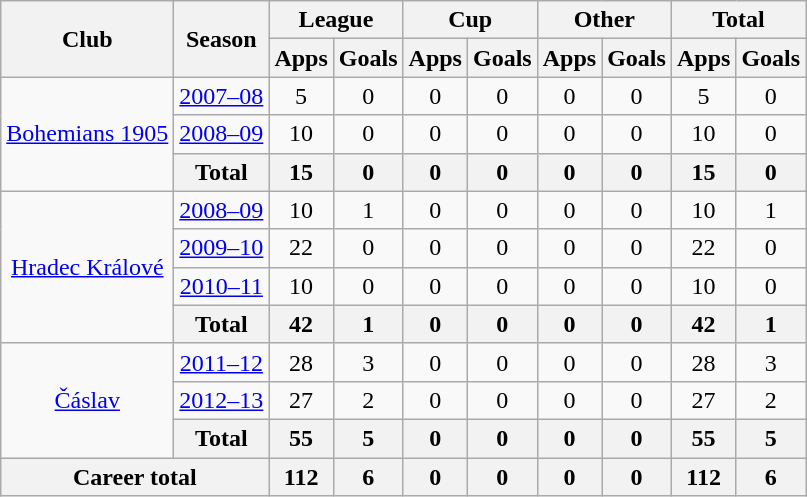<table class="wikitable" style="text-align:center">
<tr>
<th rowspan="2">Club</th>
<th rowspan="2">Season</th>
<th colspan="2">League</th>
<th colspan="2">Cup</th>
<th colspan="2">Other</th>
<th colspan="2">Total</th>
</tr>
<tr>
<th>Apps</th>
<th>Goals</th>
<th>Apps</th>
<th>Goals</th>
<th>Apps</th>
<th>Goals</th>
<th>Apps</th>
<th>Goals</th>
</tr>
<tr>
<td rowspan="3"><a href='#'>Bohemians 1905</a></td>
<td><a href='#'>2007–08</a></td>
<td>5</td>
<td>0</td>
<td>0</td>
<td>0</td>
<td>0</td>
<td>0</td>
<td>5</td>
<td>0</td>
</tr>
<tr>
<td><a href='#'>2008–09</a></td>
<td>10</td>
<td>0</td>
<td>0</td>
<td>0</td>
<td>0</td>
<td>0</td>
<td>10</td>
<td>0</td>
</tr>
<tr>
<th>Total</th>
<th>15</th>
<th>0</th>
<th>0</th>
<th>0</th>
<th>0</th>
<th>0</th>
<th>15</th>
<th>0</th>
</tr>
<tr>
<td rowspan="4"><a href='#'>Hradec Králové</a></td>
<td><a href='#'>2008–09</a></td>
<td>10</td>
<td>1</td>
<td>0</td>
<td>0</td>
<td>0</td>
<td>0</td>
<td>10</td>
<td>1</td>
</tr>
<tr>
<td><a href='#'>2009–10</a></td>
<td>22</td>
<td>0</td>
<td>0</td>
<td>0</td>
<td>0</td>
<td>0</td>
<td>22</td>
<td>0</td>
</tr>
<tr>
<td><a href='#'>2010–11</a></td>
<td>10</td>
<td>0</td>
<td>0</td>
<td>0</td>
<td>0</td>
<td>0</td>
<td>10</td>
<td>0</td>
</tr>
<tr>
<th>Total</th>
<th>42</th>
<th>1</th>
<th>0</th>
<th>0</th>
<th>0</th>
<th>0</th>
<th>42</th>
<th>1</th>
</tr>
<tr>
<td rowspan="3"><a href='#'>Čáslav</a></td>
<td><a href='#'>2011–12</a></td>
<td>28</td>
<td>3</td>
<td>0</td>
<td>0</td>
<td>0</td>
<td>0</td>
<td>28</td>
<td>3</td>
</tr>
<tr>
<td><a href='#'>2012–13</a></td>
<td>27</td>
<td>2</td>
<td>0</td>
<td>0</td>
<td>0</td>
<td>0</td>
<td>27</td>
<td>2</td>
</tr>
<tr>
<th>Total</th>
<th>55</th>
<th>5</th>
<th>0</th>
<th>0</th>
<th>0</th>
<th>0</th>
<th>55</th>
<th>5</th>
</tr>
<tr>
<th colspan="2">Career total</th>
<th>112</th>
<th>6</th>
<th>0</th>
<th>0</th>
<th>0</th>
<th>0</th>
<th>112</th>
<th>6</th>
</tr>
</table>
